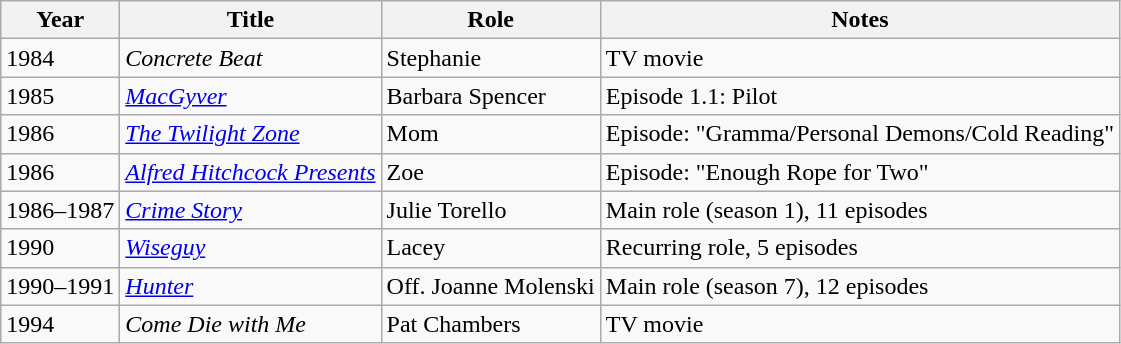<table class="wikitable sortable">
<tr>
<th>Year</th>
<th>Title</th>
<th>Role</th>
<th class="unsortable">Notes</th>
</tr>
<tr>
<td>1984</td>
<td><em>Concrete Beat</em></td>
<td>Stephanie</td>
<td>TV movie</td>
</tr>
<tr>
<td>1985</td>
<td><em><a href='#'>MacGyver</a></em></td>
<td>Barbara Spencer</td>
<td>Episode 1.1: Pilot</td>
</tr>
<tr>
<td>1986</td>
<td><em><a href='#'>The Twilight Zone</a></em></td>
<td>Mom</td>
<td>Episode: "Gramma/Personal Demons/Cold Reading"</td>
</tr>
<tr>
<td>1986</td>
<td><em><a href='#'>Alfred Hitchcock Presents</a></em></td>
<td>Zoe</td>
<td>Episode: "Enough Rope for Two"</td>
</tr>
<tr>
<td>1986–1987</td>
<td><em><a href='#'>Crime Story</a></em></td>
<td>Julie Torello</td>
<td>Main role (season 1), 11 episodes</td>
</tr>
<tr>
<td>1990</td>
<td><em><a href='#'>Wiseguy</a></em></td>
<td>Lacey</td>
<td>Recurring role, 5 episodes</td>
</tr>
<tr>
<td>1990–1991</td>
<td><em><a href='#'>Hunter</a></em></td>
<td>Off. Joanne Molenski</td>
<td>Main role (season 7), 12 episodes</td>
</tr>
<tr>
<td>1994</td>
<td><em>Come Die with Me</em></td>
<td>Pat Chambers</td>
<td>TV movie</td>
</tr>
</table>
